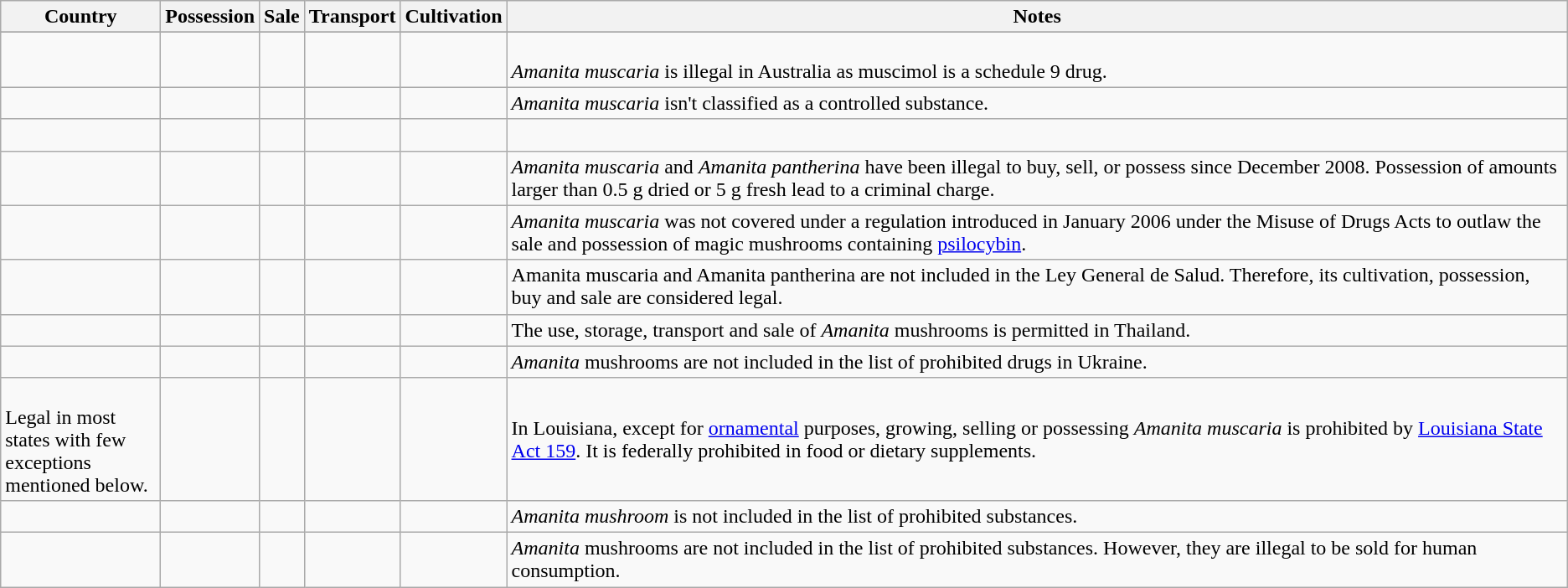<table class="wikitable sortable" style="text-align:left">
<tr>
<th style="width:120px;"><strong>Country</strong></th>
<th><strong>Possession</strong></th>
<th><strong>Sale</strong></th>
<th><strong>Transport</strong></th>
<th><strong>Cultivation</strong></th>
<th><strong>Notes</strong></th>
</tr>
<tr>
</tr>
<tr>
<td><br><strong></strong></td>
<td></td>
<td></td>
<td></td>
<td></td>
<td><br><em>Amanita muscaria</em> is illegal in Australia as muscimol is a schedule 9 drug.</td>
</tr>
<tr>
<td><br><strong></strong></td>
<td></td>
<td></td>
<td></td>
<td></td>
<td><em>Amanita muscaria</em> isn't classified as a controlled substance.</td>
</tr>
<tr>
<td><br><strong></strong></td>
<td></td>
<td></td>
<td></td>
<td></td>
<td></td>
</tr>
<tr>
<td><br><strong></strong></td>
<td></td>
<td></td>
<td></td>
<td></td>
<td><em>Amanita muscaria</em> and <em>Amanita pantherina</em> have been illegal to buy, sell, or possess since December 2008. Possession of amounts larger than 0.5 g dried or 5 g fresh lead to a criminal charge.</td>
</tr>
<tr>
<td><br><strong></strong></td>
<td></td>
<td></td>
<td></td>
<td></td>
<td><em>Amanita muscaria</em> was not covered under a regulation introduced in January 2006 under the Misuse of Drugs Acts to outlaw the sale and possession of magic mushrooms containing <a href='#'>psilocybin</a>.</td>
</tr>
<tr>
<td><br><strong></strong></td>
<td></td>
<td></td>
<td></td>
<td></td>
<td>Amanita muscaria and Amanita pantherina are not included in the Ley General de Salud. Therefore, its cultivation, possession, buy and sale are considered legal.</td>
</tr>
<tr>
<td><br><strong></strong></td>
<td></td>
<td></td>
<td></td>
<td></td>
<td>The use, storage, transport and sale of <em>Amanita</em> mushrooms is permitted in Thailand.</td>
</tr>
<tr>
<td><br><strong></strong></td>
<td></td>
<td></td>
<td></td>
<td></td>
<td><em>Amanita</em> mushrooms are not included in the list of prohibited drugs in Ukraine.</td>
</tr>
<tr>
<td><br><strong></strong>
Legal in most states with few exceptions mentioned below.</td>
<td></td>
<td></td>
<td></td>
<td></td>
<td>In Louisiana, except for <a href='#'>ornamental</a> purposes, growing, selling or possessing <em>Amanita muscaria</em> is prohibited by <a href='#'>Louisiana State Act 159</a>. It is federally prohibited in food or dietary supplements.</td>
</tr>
<tr>
<td><br><strong></strong></td>
<td></td>
<td></td>
<td></td>
<td></td>
<td><em>Amanita mushroom</em> is not included in the list of prohibited substances.</td>
</tr>
<tr>
<td><br><strong></strong></td>
<td></td>
<td></td>
<td></td>
<td></td>
<td><em>Amanita</em> mushrooms are not included in the list of prohibited substances. However, they are illegal to be sold for human consumption. </td>
</tr>
</table>
